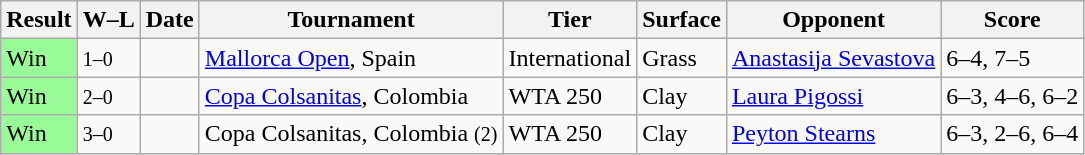<table class="sortable wikitable nowrap">
<tr>
<th>Result</th>
<th class="unsortable">W–L</th>
<th>Date</th>
<th>Tournament</th>
<th>Tier</th>
<th>Surface</th>
<th>Opponent</th>
<th class="unsortable">Score</th>
</tr>
<tr>
<td style="background:#98fb98;">Win</td>
<td><small>1–0</small></td>
<td><a href='#'></a></td>
<td><a href='#'>Mallorca Open</a>, Spain</td>
<td>International</td>
<td>Grass</td>
<td> <a href='#'>Anastasija Sevastova</a></td>
<td>6–4, 7–5</td>
</tr>
<tr>
<td style="background:#98fb98;">Win</td>
<td><small>2–0</small></td>
<td><a href='#'></a></td>
<td><a href='#'>Copa Colsanitas</a>, Colombia</td>
<td>WTA 250</td>
<td>Clay</td>
<td> <a href='#'>Laura Pigossi</a></td>
<td>6–3, 4–6, 6–2</td>
</tr>
<tr>
<td style="background:#98fb98;">Win</td>
<td><small>3–0</small></td>
<td><a href='#'></a></td>
<td>Copa Colsanitas, Colombia <small>(2)</small></td>
<td>WTA 250</td>
<td>Clay</td>
<td> <a href='#'>Peyton Stearns</a></td>
<td>6–3, 2–6, 6–4</td>
</tr>
</table>
